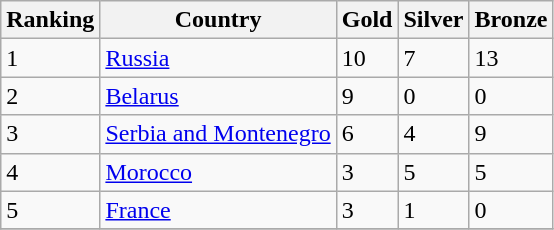<table class="wikitable">
<tr>
<th>Ranking</th>
<th>Country</th>
<th>Gold </th>
<th>Silver </th>
<th>Bronze </th>
</tr>
<tr>
<td>1</td>
<td> <a href='#'>Russia</a></td>
<td>10</td>
<td>7</td>
<td>13</td>
</tr>
<tr>
<td>2</td>
<td> <a href='#'>Belarus</a></td>
<td>9</td>
<td>0</td>
<td>0</td>
</tr>
<tr>
<td>3</td>
<td> <a href='#'>Serbia and Montenegro</a></td>
<td>6</td>
<td>4</td>
<td>9</td>
</tr>
<tr>
<td>4</td>
<td> <a href='#'>Morocco</a></td>
<td>3</td>
<td>5</td>
<td>5</td>
</tr>
<tr>
<td>5</td>
<td> <a href='#'>France</a></td>
<td>3</td>
<td>1</td>
<td>0</td>
</tr>
<tr>
</tr>
</table>
